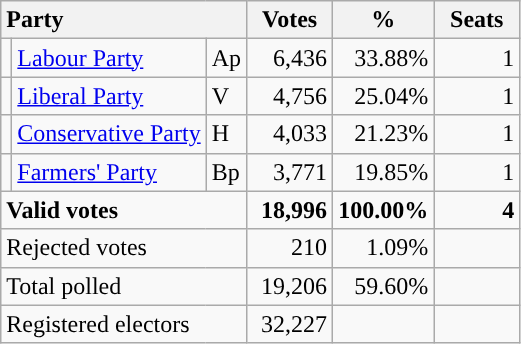<table class="wikitable" border="1" style="text-align:right;">
<tr>
<th style="text-align:left;" colspan=3>Party</th>
<th align=center width="50">Votes</th>
<th align=center width="50">%</th>
<th align=center width="50">Seats</th>
</tr>
<tr>
<td style="color:inherit;background:"></td>
<td align=left><a href='#'>Labour Party</a></td>
<td align=left>Ap</td>
<td>6,436</td>
<td>33.88%</td>
<td>1</td>
</tr>
<tr>
<td style="color:inherit;background:"></td>
<td align=left><a href='#'>Liberal Party</a></td>
<td align=left>V</td>
<td>4,756</td>
<td>25.04%</td>
<td>1</td>
</tr>
<tr>
<td style="color:inherit;background:"></td>
<td align=left><a href='#'>Conservative Party</a></td>
<td align=left>H</td>
<td>4,033</td>
<td>21.23%</td>
<td>1</td>
</tr>
<tr>
<td style="color:inherit;background:"></td>
<td align=left><a href='#'>Farmers' Party</a></td>
<td align=left>Bp</td>
<td>3,771</td>
<td>19.85%</td>
<td>1</td>
</tr>
<tr style="font-weight:bold">
<td align=left colspan=3>Valid votes</td>
<td>18,996</td>
<td>100.00%</td>
<td>4</td>
</tr>
<tr>
<td align=left colspan=3>Rejected votes</td>
<td>210</td>
<td>1.09%</td>
<td></td>
</tr>
<tr>
<td align=left colspan=3>Total polled</td>
<td>19,206</td>
<td>59.60%</td>
<td></td>
</tr>
<tr>
<td align=left colspan=3>Registered electors</td>
<td>32,227</td>
<td></td>
<td></td>
</tr>
</table>
